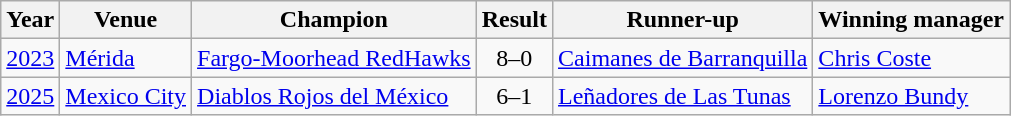<table class="wikitable sortable">
<tr>
<th>Year</th>
<th>Venue</th>
<th>Champion</th>
<th>Result</th>
<th>Runner-up</th>
<th>Winning manager</th>
</tr>
<tr>
<td><a href='#'>2023</a></td>
<td> <a href='#'>Mérida</a></td>
<td> <a href='#'>Fargo-Moorhead RedHawks</a></td>
<td style="text-align:center;">8–0</td>
<td> <a href='#'>Caimanes de Barranquilla</a></td>
<td> <a href='#'>Chris Coste</a></td>
</tr>
<tr>
<td><a href='#'>2025</a></td>
<td> <a href='#'>Mexico City</a></td>
<td> <a href='#'>Diablos Rojos del México</a></td>
<td style="text-align:center;">6–1</td>
<td> <a href='#'>Leñadores de Las Tunas</a></td>
<td> <a href='#'>Lorenzo Bundy</a></td>
</tr>
</table>
